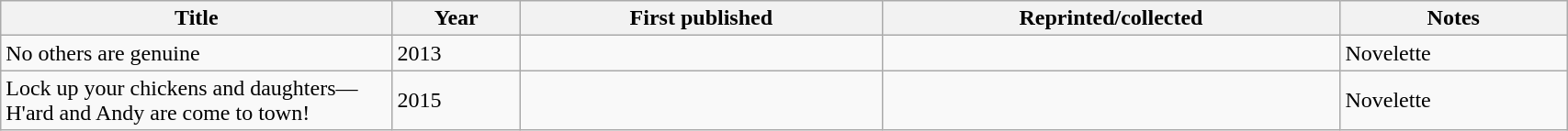<table class='wikitable sortable' width='90%'>
<tr>
<th width=25%>Title</th>
<th>Year</th>
<th>First published</th>
<th>Reprinted/collected</th>
<th>Notes</th>
</tr>
<tr>
<td>No others are genuine</td>
<td>2013</td>
<td></td>
<td></td>
<td>Novelette</td>
</tr>
<tr>
<td>Lock up your chickens and daughters—H'ard and Andy are come to town!</td>
<td>2015</td>
<td></td>
<td></td>
<td>Novelette</td>
</tr>
</table>
